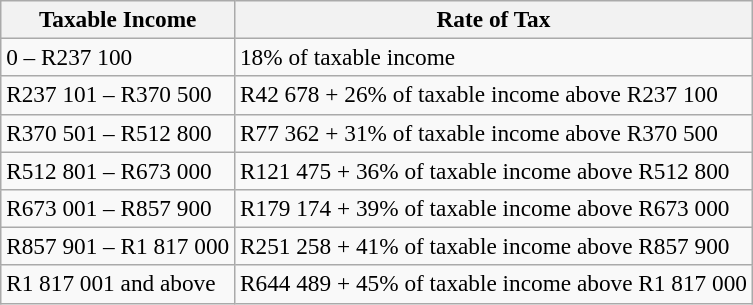<table class="wikitable" style="font-size:97%">
<tr>
<th>Taxable Income</th>
<th>Rate of Tax</th>
</tr>
<tr>
<td>0 – R237 100</td>
<td>18% of taxable income</td>
</tr>
<tr>
<td>R237 101 – R370 500</td>
<td>R42 678 + 26% of taxable income above R237 100</td>
</tr>
<tr>
<td>R370 501 – R512 800</td>
<td>R77 362 + 31% of taxable income above R370 500</td>
</tr>
<tr>
<td>R512 801 – R673 000</td>
<td>R121 475 + 36% of taxable income above R512 800</td>
</tr>
<tr>
<td>R673 001 – R857 900</td>
<td>R179 174 + 39% of taxable income above R673 000</td>
</tr>
<tr>
<td>R857 901 – R1 817 000</td>
<td>R251 258 + 41% of taxable income above R857 900</td>
</tr>
<tr>
<td>R1 817 001 and above</td>
<td>R644 489 + 45% of taxable income above R1 817 000</td>
</tr>
</table>
